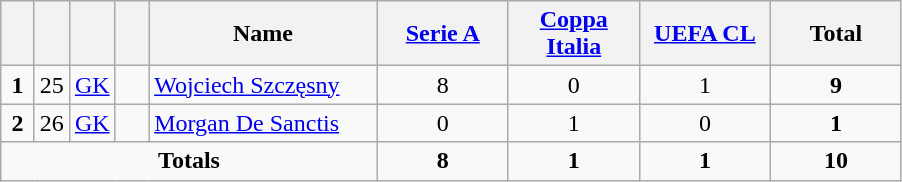<table class="wikitable" style="text-align:center">
<tr>
<th width=15></th>
<th width=15></th>
<th width=15></th>
<th width=15></th>
<th width=145>Name</th>
<th width=80><a href='#'>Serie A</a></th>
<th width=80><a href='#'>Coppa Italia</a></th>
<th width=80><a href='#'>UEFA CL</a></th>
<th width=80>Total</th>
</tr>
<tr>
<td><strong>1</strong></td>
<td>25</td>
<td><a href='#'>GK</a></td>
<td></td>
<td align=left><a href='#'>Wojciech Szczęsny</a></td>
<td>8</td>
<td>0</td>
<td>1</td>
<td><strong>9</strong></td>
</tr>
<tr>
<td><strong>2</strong></td>
<td>26</td>
<td><a href='#'>GK</a></td>
<td></td>
<td align=left><a href='#'>Morgan De Sanctis</a></td>
<td>0</td>
<td>1</td>
<td>0</td>
<td><strong>1</strong></td>
</tr>
<tr>
<td colspan=5><strong>Totals</strong></td>
<td><strong>8</strong></td>
<td><strong>1</strong></td>
<td><strong>1</strong></td>
<td><strong>10</strong></td>
</tr>
</table>
